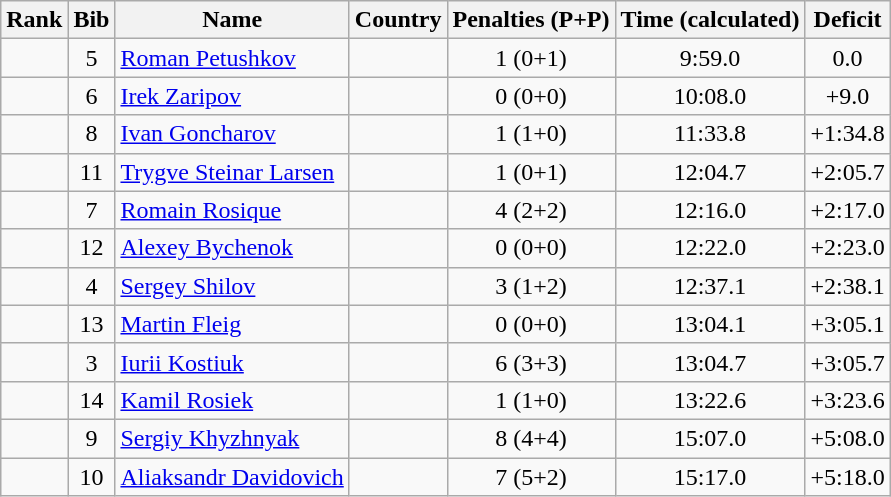<table class="wikitable sortable" style="text-align:center">
<tr>
<th>Rank</th>
<th>Bib</th>
<th>Name</th>
<th>Country</th>
<th>Penalties  (P+P)</th>
<th>Time (calculated)</th>
<th>Deficit</th>
</tr>
<tr>
<td></td>
<td>5</td>
<td align=left><a href='#'>Roman Petushkov</a></td>
<td align=left></td>
<td>1 (0+1)</td>
<td>9:59.0</td>
<td>0.0</td>
</tr>
<tr>
<td></td>
<td>6</td>
<td align=left><a href='#'>Irek Zaripov</a></td>
<td align=left></td>
<td>0 (0+0)</td>
<td>10:08.0</td>
<td>+9.0</td>
</tr>
<tr>
<td></td>
<td>8</td>
<td align=left><a href='#'>Ivan Goncharov</a></td>
<td align=left></td>
<td>1 (1+0)</td>
<td>11:33.8</td>
<td>+1:34.8</td>
</tr>
<tr>
<td></td>
<td>11</td>
<td align=left><a href='#'>Trygve Steinar Larsen</a></td>
<td align=left></td>
<td>1 (0+1)</td>
<td>12:04.7</td>
<td>+2:05.7</td>
</tr>
<tr>
<td></td>
<td>7</td>
<td align=left><a href='#'>Romain Rosique</a></td>
<td align=left></td>
<td>4 (2+2)</td>
<td>12:16.0</td>
<td>+2:17.0</td>
</tr>
<tr>
<td></td>
<td>12</td>
<td align=left><a href='#'>Alexey Bychenok</a></td>
<td align=left></td>
<td>0 (0+0)</td>
<td>12:22.0</td>
<td>+2:23.0</td>
</tr>
<tr>
<td></td>
<td>4</td>
<td align=left><a href='#'>Sergey Shilov</a></td>
<td align=left></td>
<td>3 (1+2)</td>
<td>12:37.1</td>
<td>+2:38.1</td>
</tr>
<tr>
<td></td>
<td>13</td>
<td align=left><a href='#'>Martin Fleig</a></td>
<td align=left></td>
<td>0 (0+0)</td>
<td>13:04.1</td>
<td>+3:05.1</td>
</tr>
<tr>
<td></td>
<td>3</td>
<td align=left><a href='#'>Iurii Kostiuk</a></td>
<td align=left></td>
<td>6 (3+3)</td>
<td>13:04.7</td>
<td>+3:05.7</td>
</tr>
<tr>
<td></td>
<td>14</td>
<td align=left><a href='#'>Kamil Rosiek</a></td>
<td align=left></td>
<td>1 (1+0)</td>
<td>13:22.6</td>
<td>+3:23.6</td>
</tr>
<tr>
<td></td>
<td>9</td>
<td align=left><a href='#'>Sergiy Khyzhnyak</a></td>
<td align=left></td>
<td>8 (4+4)</td>
<td>15:07.0</td>
<td>+5:08.0</td>
</tr>
<tr>
<td></td>
<td>10</td>
<td align=left><a href='#'>Aliaksandr Davidovich</a></td>
<td align=left></td>
<td>7 (5+2)</td>
<td>15:17.0</td>
<td>+5:18.0</td>
</tr>
</table>
